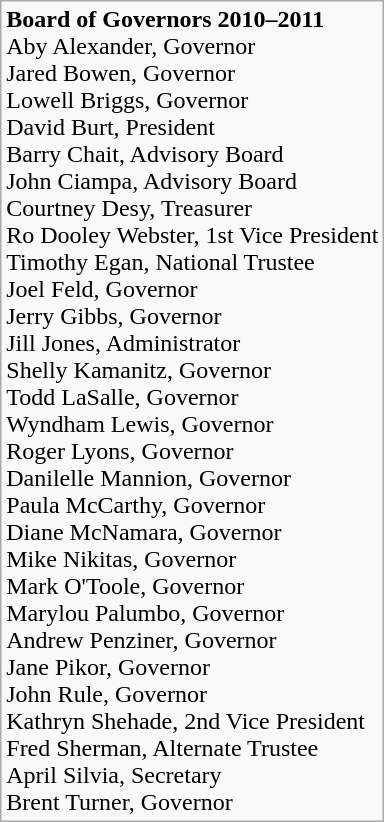<table class="wikitable">
<tr>
<td><strong>Board of Governors 2010–2011</strong><br>Aby Alexander, Governor<br>Jared Bowen, Governor<br>Lowell Briggs, Governor<br>David Burt, President<br>Barry Chait, Advisory Board<br>John Ciampa, Advisory Board<br>Courtney Desy, Treasurer<br>Ro Dooley Webster, 1st Vice President<br>Timothy Egan, National Trustee<br>Joel Feld, Governor<br>Jerry Gibbs, Governor<br>Jill Jones, Administrator<br>Shelly Kamanitz, Governor<br>Todd LaSalle, Governor<br>Wyndham Lewis, Governor<br>Roger Lyons, Governor<br>Danilelle Mannion, Governor<br>Paula McCarthy, Governor<br>Diane McNamara, Governor<br>Mike Nikitas, Governor<br>Mark O'Toole, Governor<br>Marylou Palumbo, Governor<br>Andrew Penziner, Governor<br>Jane Pikor, Governor<br>John Rule, Governor<br>Kathryn Shehade, 2nd Vice President<br>Fred Sherman, Alternate Trustee<br>April Silvia, Secretary<br>Brent Turner, Governor</td>
</tr>
</table>
